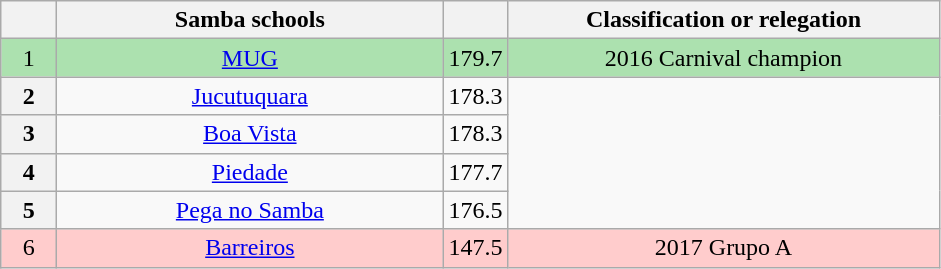<table class="wikitable" style="border-collapse: collapse; margin:0;">
<tr>
<th width="30"></th>
<th width="250">Samba schools</th>
<th width="20"></th>
<th width="280">Classification or relegation</th>
</tr>
<tr align="center">
<td bgcolor=ACE1AF>1</td>
<td bgcolor=ACE1AF><a href='#'>MUG</a></td>
<td bgcolor=ACE1AF>179.7</td>
<td bgcolor=ACE1AF>2016 Carnival champion</td>
</tr>
<tr align="center">
<th>2</th>
<td><a href='#'>Jucutuquara</a></td>
<td>178.3</td>
<td rowspan="4"></td>
</tr>
<tr align="center">
<th>3</th>
<td><a href='#'>Boa Vista</a></td>
<td>178.3</td>
</tr>
<tr align="center">
<th>4</th>
<td><a href='#'>Piedade</a></td>
<td>177.7</td>
</tr>
<tr align="center">
<th>5</th>
<td><a href='#'>Pega no Samba</a></td>
<td>176.5</td>
</tr>
<tr align="center">
<td bgcolor=FFCCCC>6</td>
<td bgcolor=FFCCCC><a href='#'>Barreiros</a></td>
<td bgcolor=FFCCCC>147.5</td>
<td bgcolor=FFCCCC>2017 Grupo A</td>
</tr>
</table>
